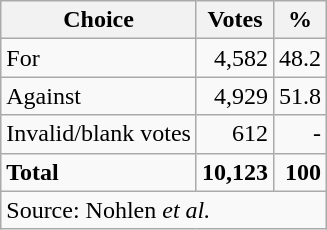<table class=wikitable style=text-align:right>
<tr>
<th>Choice</th>
<th>Votes</th>
<th>%</th>
</tr>
<tr>
<td align=left>For</td>
<td>4,582</td>
<td>48.2</td>
</tr>
<tr>
<td align=left>Against</td>
<td>4,929</td>
<td>51.8</td>
</tr>
<tr>
<td align=left>Invalid/blank votes</td>
<td>612</td>
<td>-</td>
</tr>
<tr>
<td align=left><strong>Total</strong></td>
<td><strong>10,123</strong></td>
<td><strong>100</strong></td>
</tr>
<tr>
<td colspan=3 align=left>Source: Nohlen <em>et al.</em></td>
</tr>
</table>
